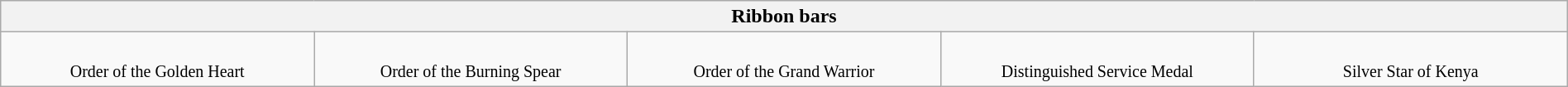<table align=center class=wikitable width=100%>
<tr>
<th colspan=5><strong>Ribbon bars</strong></th>
</tr>
<tr>
<td width=20% valign=top align=center><br><small>Order of the Golden Heart</small></td>
<td width=20% valign=top align=center><br><small>Order of the Burning Spear</small></td>
<td width=20% valign=top align=center><br><small>Order of the Grand Warrior</small></td>
<td width=20% valign=top align=center><br><small>Distinguished Service Medal</small></td>
<td width=20% valign=top align=center><br><small>Silver Star of Kenya</small></td>
</tr>
</table>
